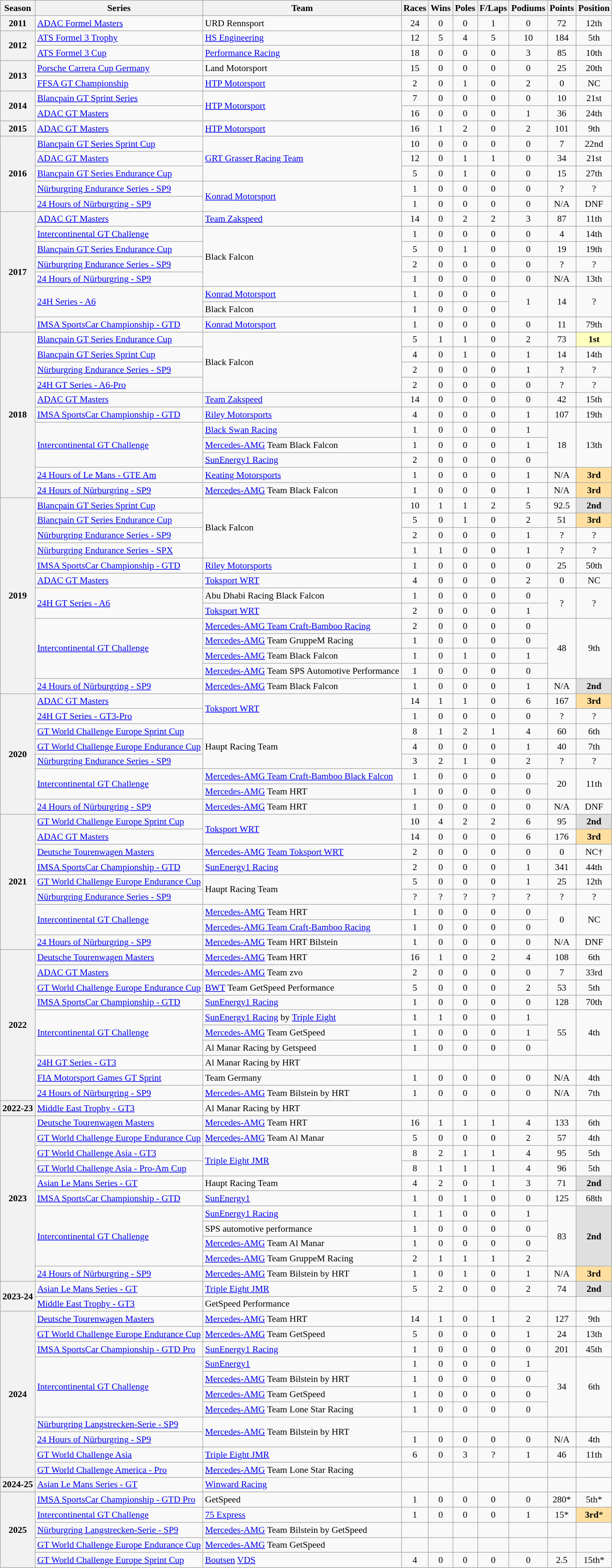<table class="wikitable" style="font-size: 90%; text-align:center">
<tr>
<th>Season</th>
<th>Series</th>
<th>Team</th>
<th>Races</th>
<th>Wins</th>
<th>Poles</th>
<th>F/Laps</th>
<th>Podiums</th>
<th>Points</th>
<th>Position</th>
</tr>
<tr>
<th>2011</th>
<td align=left><a href='#'>ADAC Formel Masters</a></td>
<td align=left>URD Rennsport</td>
<td>24</td>
<td>0</td>
<td>0</td>
<td>1</td>
<td>0</td>
<td>72</td>
<td>12th</td>
</tr>
<tr>
<th rowspan=2>2012</th>
<td align=left><a href='#'>ATS Formel 3 Trophy</a></td>
<td align=left><a href='#'>HS Engineering</a></td>
<td>12</td>
<td>5</td>
<td>4</td>
<td>5</td>
<td>10</td>
<td>184</td>
<td>5th</td>
</tr>
<tr>
<td align=left><a href='#'>ATS Formel 3 Cup</a></td>
<td align=left><a href='#'>Performance Racing</a></td>
<td>18</td>
<td>0</td>
<td>0</td>
<td>0</td>
<td>3</td>
<td>85</td>
<td>10th</td>
</tr>
<tr>
<th rowspan=2>2013</th>
<td align=left><a href='#'>Porsche Carrera Cup Germany</a></td>
<td align=left>Land Motorsport</td>
<td>15</td>
<td>0</td>
<td>0</td>
<td>0</td>
<td>0</td>
<td>25</td>
<td>20th</td>
</tr>
<tr>
<td align=left><a href='#'>FFSA GT Championship</a></td>
<td align="left"><a href='#'>HTP Motorsport</a></td>
<td>2</td>
<td>0</td>
<td>1</td>
<td>0</td>
<td>2</td>
<td>0</td>
<td>NC</td>
</tr>
<tr>
<th rowspan=2>2014</th>
<td align=left><a href='#'>Blancpain GT Sprint Series</a></td>
<td rowspan="2" align=left><a href='#'>HTP Motorsport</a></td>
<td>7</td>
<td>0</td>
<td>0</td>
<td>0</td>
<td>0</td>
<td>10</td>
<td>21st</td>
</tr>
<tr>
<td align=left><a href='#'>ADAC GT Masters</a></td>
<td>16</td>
<td>0</td>
<td>0</td>
<td>0</td>
<td>1</td>
<td>36</td>
<td>24th</td>
</tr>
<tr>
<th>2015</th>
<td align=left><a href='#'>ADAC GT Masters</a></td>
<td align=left><a href='#'>HTP Motorsport</a></td>
<td>16</td>
<td>1</td>
<td>2</td>
<td>0</td>
<td>2</td>
<td>101</td>
<td>9th</td>
</tr>
<tr>
<th rowspan="5">2016</th>
<td align=left><a href='#'>Blancpain GT Series Sprint Cup</a></td>
<td rowspan=3 align=left><a href='#'>GRT Grasser Racing Team</a></td>
<td>10</td>
<td>0</td>
<td>0</td>
<td>0</td>
<td>0</td>
<td>7</td>
<td>22nd</td>
</tr>
<tr>
<td align=left><a href='#'>ADAC GT Masters</a></td>
<td>12</td>
<td>0</td>
<td>1</td>
<td>1</td>
<td>0</td>
<td>34</td>
<td>21st</td>
</tr>
<tr>
<td align=left><a href='#'>Blancpain GT Series Endurance Cup</a></td>
<td>5</td>
<td>0</td>
<td>1</td>
<td>0</td>
<td>0</td>
<td>15</td>
<td>27th</td>
</tr>
<tr>
<td align=left><a href='#'>Nürburgring Endurance Series - SP9</a></td>
<td rowspan="2" align="left"><a href='#'>Konrad Motorsport</a></td>
<td>1</td>
<td>0</td>
<td>0</td>
<td>0</td>
<td>0</td>
<td>?</td>
<td>?</td>
</tr>
<tr>
<td align=left><a href='#'>24 Hours of Nürburgring - SP9</a></td>
<td>1</td>
<td>0</td>
<td>0</td>
<td>0</td>
<td>0</td>
<td>N/A</td>
<td>DNF</td>
</tr>
<tr>
<th rowspan="8">2017</th>
<td align="left"><a href='#'>ADAC GT Masters</a></td>
<td align="left"><a href='#'>Team Zakspeed</a></td>
<td>14</td>
<td>0</td>
<td>2</td>
<td>2</td>
<td>3</td>
<td>87</td>
<td>11th</td>
</tr>
<tr>
<td align="left"><a href='#'>Intercontinental GT Challenge</a></td>
<td rowspan="4" align="left">Black Falcon</td>
<td>1</td>
<td>0</td>
<td>0</td>
<td>0</td>
<td>0</td>
<td>4</td>
<td>14th</td>
</tr>
<tr>
<td align=left><a href='#'>Blancpain GT Series Endurance Cup</a></td>
<td>5</td>
<td>0</td>
<td>1</td>
<td>0</td>
<td>0</td>
<td>19</td>
<td>19th</td>
</tr>
<tr>
<td align="left"><a href='#'>Nürburgring Endurance Series - SP9</a></td>
<td>2</td>
<td>0</td>
<td>0</td>
<td>0</td>
<td>0</td>
<td>?</td>
<td>?</td>
</tr>
<tr>
<td align=left><a href='#'>24 Hours of Nürburgring - SP9</a></td>
<td>1</td>
<td>0</td>
<td>0</td>
<td>0</td>
<td>0</td>
<td>N/A</td>
<td>13th</td>
</tr>
<tr>
<td rowspan="2" align="left"><a href='#'>24H Series - A6</a></td>
<td align=left><a href='#'>Konrad Motorsport</a></td>
<td>1</td>
<td>0</td>
<td>0</td>
<td>0</td>
<td rowspan="2">1</td>
<td rowspan="2">14</td>
<td rowspan="2">?</td>
</tr>
<tr>
<td align=left>Black Falcon</td>
<td>1</td>
<td>0</td>
<td>0</td>
<td>0</td>
</tr>
<tr>
<td align=left><a href='#'>IMSA SportsCar Championship - GTD</a></td>
<td align=left><a href='#'>Konrad Motorsport</a></td>
<td>1</td>
<td>0</td>
<td>0</td>
<td>0</td>
<td>0</td>
<td>11</td>
<td>79th</td>
</tr>
<tr>
<th rowspan="11">2018</th>
<td align="left"><a href='#'>Blancpain GT Series Endurance Cup</a></td>
<td rowspan="4" align="left">Black Falcon</td>
<td>5</td>
<td>1</td>
<td>1</td>
<td>0</td>
<td>2</td>
<td>73</td>
<td style="background:#FFFFBF;"><strong>1st</strong></td>
</tr>
<tr>
<td align=left><a href='#'>Blancpain GT Series Sprint Cup</a></td>
<td>4</td>
<td>0</td>
<td>1</td>
<td>0</td>
<td>1</td>
<td>14</td>
<td>14th</td>
</tr>
<tr>
<td align="left"><a href='#'>Nürburgring Endurance Series - SP9</a></td>
<td>2</td>
<td>0</td>
<td>0</td>
<td>0</td>
<td>1</td>
<td>?</td>
<td>?</td>
</tr>
<tr>
<td align="left"><a href='#'>24H GT Series - A6-Pro</a></td>
<td>2</td>
<td>0</td>
<td>0</td>
<td>0</td>
<td>0</td>
<td>?</td>
<td>?</td>
</tr>
<tr>
<td align=left><a href='#'>ADAC GT Masters</a></td>
<td align=left><a href='#'>Team Zakspeed</a></td>
<td>14</td>
<td>0</td>
<td>0</td>
<td>0</td>
<td>0</td>
<td>42</td>
<td>15th</td>
</tr>
<tr>
<td align=left><a href='#'>IMSA SportsCar Championship - GTD</a></td>
<td align=left><a href='#'>Riley Motorsports</a></td>
<td>4</td>
<td>0</td>
<td>0</td>
<td>0</td>
<td>1</td>
<td>107</td>
<td>19th</td>
</tr>
<tr>
<td rowspan="3" align="left"><a href='#'>Intercontinental GT Challenge</a></td>
<td align="left"><a href='#'>Black Swan Racing</a></td>
<td>1</td>
<td>0</td>
<td>0</td>
<td>0</td>
<td>1</td>
<td rowspan="3">18</td>
<td rowspan="3">13th</td>
</tr>
<tr>
<td align=left><a href='#'>Mercedes-AMG</a> Team Black Falcon</td>
<td>1</td>
<td>0</td>
<td>0</td>
<td>0</td>
<td>1</td>
</tr>
<tr>
<td align=left><a href='#'>SunEnergy1 Racing</a></td>
<td>2</td>
<td>0</td>
<td>0</td>
<td>0</td>
<td>0</td>
</tr>
<tr>
<td align=left><a href='#'>24 Hours of Le Mans - GTE Am</a></td>
<td align=left><a href='#'>Keating Motorsports</a></td>
<td>1</td>
<td>0</td>
<td>0</td>
<td>0</td>
<td>1</td>
<td>N/A</td>
<td style="background:#FFDF9F;"><strong>3rd</strong></td>
</tr>
<tr>
<td align=left><a href='#'>24 Hours of Nürburgring - SP9</a></td>
<td align=left><a href='#'>Mercedes-AMG</a> Team Black Falcon</td>
<td>1</td>
<td>0</td>
<td>0</td>
<td>0</td>
<td>1</td>
<td>N/A</td>
<td style="background:#FFDF9F;"><strong>3rd</strong></td>
</tr>
<tr>
<th rowspan="13">2019</th>
<td align="left"><a href='#'>Blancpain GT Series Sprint Cup</a></td>
<td rowspan="4" align="left">Black Falcon</td>
<td>10</td>
<td>1</td>
<td>1</td>
<td>2</td>
<td>5</td>
<td>92.5</td>
<td style="background:#DFDFDF;"><strong>2nd</strong></td>
</tr>
<tr>
<td align="left"><a href='#'>Blancpain GT Series Endurance Cup</a></td>
<td>5</td>
<td>0</td>
<td>1</td>
<td>0</td>
<td>2</td>
<td>51</td>
<td style="background:#FFDF9F;"><strong>3rd</strong></td>
</tr>
<tr>
<td align="left"><a href='#'>Nürburgring Endurance Series - SP9</a></td>
<td>2</td>
<td>0</td>
<td>0</td>
<td>0</td>
<td>1</td>
<td>?</td>
<td>?</td>
</tr>
<tr>
<td align="left"><a href='#'>Nürburgring Endurance Series - SPX</a></td>
<td>1</td>
<td>1</td>
<td>0</td>
<td>0</td>
<td>1</td>
<td>?</td>
<td>?</td>
</tr>
<tr>
<td align="left"><a href='#'>IMSA SportsCar Championship - GTD</a></td>
<td align="left"><a href='#'>Riley Motorsports</a></td>
<td>1</td>
<td>0</td>
<td>0</td>
<td>0</td>
<td>0</td>
<td>25</td>
<td>50th</td>
</tr>
<tr>
<td align=left><a href='#'>ADAC GT Masters</a></td>
<td align=left><a href='#'>Toksport WRT</a></td>
<td>4</td>
<td>0</td>
<td>0</td>
<td>0</td>
<td>2</td>
<td>0</td>
<td>NC</td>
</tr>
<tr>
<td rowspan="2" align="left"><a href='#'>24H GT Series - A6</a></td>
<td align=left>Abu Dhabi Racing Black Falcon</td>
<td>1</td>
<td>0</td>
<td>0</td>
<td>0</td>
<td>0</td>
<td rowspan="2">?</td>
<td rowspan="2">?</td>
</tr>
<tr>
<td align=left><a href='#'>Toksport WRT</a></td>
<td>2</td>
<td>0</td>
<td>0</td>
<td>0</td>
<td>1</td>
</tr>
<tr>
<td rowspan="4" align="left"><a href='#'>Intercontinental GT Challenge</a></td>
<td align="left"><a href='#'>Mercedes-AMG Team Craft-Bamboo Racing</a></td>
<td>2</td>
<td>0</td>
<td>0</td>
<td>0</td>
<td>0</td>
<td rowspan="4">48</td>
<td rowspan="4">9th</td>
</tr>
<tr>
<td align=left><a href='#'>Mercedes-AMG</a> Team GruppeM Racing</td>
<td>1</td>
<td>0</td>
<td>0</td>
<td>0</td>
<td>0</td>
</tr>
<tr>
<td align=left><a href='#'>Mercedes-AMG</a> Team Black Falcon</td>
<td>1</td>
<td>0</td>
<td>1</td>
<td>0</td>
<td>1</td>
</tr>
<tr>
<td align=left><a href='#'>Mercedes-AMG</a> Team SPS Automotive Performance</td>
<td>1</td>
<td>0</td>
<td>0</td>
<td>0</td>
<td>0</td>
</tr>
<tr>
<td align=left><a href='#'>24 Hours of Nürburgring - SP9</a></td>
<td align=left><a href='#'>Mercedes-AMG</a> Team Black Falcon</td>
<td>1</td>
<td>0</td>
<td>0</td>
<td>0</td>
<td>1</td>
<td>N/A</td>
<td style="background:#DFDFDF;"><strong>2nd</strong></td>
</tr>
<tr>
<th rowspan="8">2020</th>
<td align="left"><a href='#'>ADAC GT Masters</a></td>
<td rowspan="2" align="left"><a href='#'>Toksport WRT</a></td>
<td>14</td>
<td>1</td>
<td>1</td>
<td>0</td>
<td>6</td>
<td>167</td>
<td style="background:#FFDF9F;"><strong>3rd</strong></td>
</tr>
<tr>
<td align="left"><a href='#'>24H GT Series - GT3-Pro</a></td>
<td>1</td>
<td>0</td>
<td>0</td>
<td>0</td>
<td>0</td>
<td>?</td>
<td>?</td>
</tr>
<tr>
<td align="left"><a href='#'>GT World Challenge Europe Sprint Cup</a></td>
<td rowspan="3" align="left">Haupt Racing Team</td>
<td>8</td>
<td>1</td>
<td>2</td>
<td>1</td>
<td>4</td>
<td>60</td>
<td>6th</td>
</tr>
<tr>
<td align="left"><a href='#'>GT World Challenge Europe Endurance Cup</a></td>
<td>4</td>
<td>0</td>
<td>0</td>
<td>0</td>
<td>1</td>
<td>40</td>
<td>7th</td>
</tr>
<tr>
<td align="left"><a href='#'>Nürburgring Endurance Series - SP9</a></td>
<td>3</td>
<td>2</td>
<td>1</td>
<td>0</td>
<td>2</td>
<td>?</td>
<td>?</td>
</tr>
<tr>
<td rowspan="2" align="left"><a href='#'>Intercontinental GT Challenge</a></td>
<td align="left"><a href='#'>Mercedes-AMG Team Craft-Bamboo Black Falcon</a></td>
<td>1</td>
<td>0</td>
<td>0</td>
<td>0</td>
<td>0</td>
<td rowspan="2">20</td>
<td rowspan="2">11th</td>
</tr>
<tr>
<td align=left><a href='#'>Mercedes-AMG</a> Team HRT</td>
<td>1</td>
<td>0</td>
<td>0</td>
<td>0</td>
<td>0</td>
</tr>
<tr>
<td align=left><a href='#'>24 Hours of Nürburgring - SP9</a></td>
<td align=left><a href='#'>Mercedes-AMG</a> Team HRT</td>
<td>1</td>
<td>0</td>
<td>0</td>
<td>0</td>
<td>0</td>
<td>N/A</td>
<td>DNF</td>
</tr>
<tr>
<th rowspan="9">2021</th>
<td align="left"><a href='#'>GT World Challenge Europe Sprint Cup</a></td>
<td rowspan="2" align="left"><a href='#'>Toksport WRT</a></td>
<td>10</td>
<td>4</td>
<td>2</td>
<td>2</td>
<td>6</td>
<td>95</td>
<td style="background:#DFDFDF;"><strong>2nd</strong></td>
</tr>
<tr>
<td align="left"><a href='#'>ADAC GT Masters</a></td>
<td>14</td>
<td>0</td>
<td>0</td>
<td>0</td>
<td>6</td>
<td>176</td>
<td style="background:#FFDF9F;"><strong>3rd</strong></td>
</tr>
<tr>
<td align=left><a href='#'>Deutsche Tourenwagen Masters</a></td>
<td align=left><a href='#'>Mercedes-AMG</a> <a href='#'>Team Toksport WRT</a></td>
<td>2</td>
<td>0</td>
<td>0</td>
<td>0</td>
<td>0</td>
<td>0</td>
<td>NC†</td>
</tr>
<tr>
<td align="left"><a href='#'>IMSA SportsCar Championship - GTD</a></td>
<td align="left"><a href='#'>SunEnergy1 Racing</a></td>
<td>2</td>
<td>0</td>
<td>0</td>
<td>0</td>
<td>1</td>
<td>341</td>
<td>44th</td>
</tr>
<tr>
<td align="left"><a href='#'>GT World Challenge Europe Endurance Cup</a></td>
<td rowspan="2" align="left">Haupt Racing Team</td>
<td>5</td>
<td>0</td>
<td>0</td>
<td>0</td>
<td>1</td>
<td>25</td>
<td>12th</td>
</tr>
<tr>
<td align="left"><a href='#'>Nürburgring Endurance Series - SP9</a></td>
<td>?</td>
<td>?</td>
<td>?</td>
<td>?</td>
<td>?</td>
<td>?</td>
<td>?</td>
</tr>
<tr>
<td rowspan="2" align=left><a href='#'>Intercontinental GT Challenge</a></td>
<td align=left><a href='#'>Mercedes-AMG</a> Team HRT</td>
<td>1</td>
<td>0</td>
<td>0</td>
<td>0</td>
<td>0</td>
<td rowspan="2">0</td>
<td rowspan="2">NC</td>
</tr>
<tr>
<td align=left><a href='#'>Mercedes-AMG Team Craft-Bamboo Racing</a></td>
<td>1</td>
<td>0</td>
<td>0</td>
<td>0</td>
<td>0</td>
</tr>
<tr>
<td align=left><a href='#'>24 Hours of Nürburgring - SP9</a></td>
<td align=left><a href='#'>Mercedes-AMG</a> Team HRT Bilstein</td>
<td>1</td>
<td>0</td>
<td>0</td>
<td>0</td>
<td>0</td>
<td>N/A</td>
<td>DNF</td>
</tr>
<tr>
<th rowspan="10">2022</th>
<td align="left"><a href='#'>Deutsche Tourenwagen Masters</a></td>
<td align="left"><a href='#'>Mercedes-AMG</a> Team HRT</td>
<td>16</td>
<td>1</td>
<td>0</td>
<td>2</td>
<td>4</td>
<td>108</td>
<td>6th</td>
</tr>
<tr>
<td align=left><a href='#'>ADAC GT Masters</a></td>
<td align=left><a href='#'>Mercedes-AMG</a> Team zvo</td>
<td>2</td>
<td>0</td>
<td>0</td>
<td>0</td>
<td>0</td>
<td>7</td>
<td>33rd</td>
</tr>
<tr>
<td align=left><a href='#'>GT World Challenge Europe Endurance Cup</a></td>
<td align=left><a href='#'>BWT</a> Team GetSpeed Performance</td>
<td>5</td>
<td>0</td>
<td>0</td>
<td>0</td>
<td>2</td>
<td>53</td>
<td>5th</td>
</tr>
<tr>
<td align=left><a href='#'>IMSA SportsCar Championship - GTD</a></td>
<td align=left><a href='#'>SunEnergy1 Racing</a></td>
<td>1</td>
<td>0</td>
<td>0</td>
<td>0</td>
<td>0</td>
<td>128</td>
<td>70th</td>
</tr>
<tr>
<td rowspan="3" align="left"><a href='#'>Intercontinental GT Challenge</a></td>
<td align=left><a href='#'>SunEnergy1 Racing</a> by <a href='#'>Triple Eight</a></td>
<td>1</td>
<td>1</td>
<td>0</td>
<td>0</td>
<td>1</td>
<td rowspan="3">55</td>
<td rowspan="3">4th</td>
</tr>
<tr>
<td align=left><a href='#'>Mercedes-AMG</a> Team GetSpeed</td>
<td>1</td>
<td>0</td>
<td>0</td>
<td>0</td>
<td>1</td>
</tr>
<tr>
<td align=left>Al Manar Racing by Getspeed</td>
<td>1</td>
<td>0</td>
<td>0</td>
<td>0</td>
<td>0</td>
</tr>
<tr>
<td align=left><a href='#'>24H GT Series - GT3</a></td>
<td align=left>Al Manar Racing by HRT</td>
<td></td>
<td></td>
<td></td>
<td></td>
<td></td>
<td></td>
<td></td>
</tr>
<tr>
<td align=left><a href='#'>FIA Motorsport Games GT Sprint</a></td>
<td align=left>Team Germany</td>
<td>1</td>
<td>0</td>
<td>0</td>
<td>0</td>
<td>0</td>
<td>N/A</td>
<td>4th</td>
</tr>
<tr>
<td align=left><a href='#'>24 Hours of Nürburgring - SP9</a></td>
<td align=left><a href='#'>Mercedes-AMG</a> Team Bilstein by HRT</td>
<td>1</td>
<td>0</td>
<td>0</td>
<td>0</td>
<td>0</td>
<td>N/A</td>
<td>7th</td>
</tr>
<tr>
<th>2022-23</th>
<td align=left><a href='#'>Middle East Trophy - GT3</a></td>
<td align=left>Al Manar Racing by HRT</td>
<td></td>
<td></td>
<td></td>
<td></td>
<td></td>
<td></td>
<td></td>
</tr>
<tr>
<th rowspan="11">2023</th>
<td align=left><a href='#'>Deutsche Tourenwagen Masters</a></td>
<td align=left><a href='#'>Mercedes-AMG</a> Team HRT</td>
<td>16</td>
<td>1</td>
<td>1</td>
<td>1</td>
<td>4</td>
<td>133</td>
<td>6th</td>
</tr>
<tr>
<td align=left><a href='#'>GT World Challenge Europe Endurance Cup</a></td>
<td align=left><a href='#'>Mercedes-AMG</a> Team Al Manar</td>
<td>5</td>
<td>0</td>
<td>0</td>
<td>0</td>
<td>2</td>
<td>57</td>
<td>4th</td>
</tr>
<tr>
<td align=left><a href='#'>GT World Challenge Asia - GT3</a></td>
<td align=left rowspan=2><a href='#'>Triple Eight JMR</a></td>
<td>8</td>
<td>2</td>
<td>1</td>
<td>1</td>
<td>4</td>
<td>95</td>
<td>5th</td>
</tr>
<tr>
<td align=left><a href='#'>GT World Challenge Asia - Pro-Am Cup</a></td>
<td>8</td>
<td>1</td>
<td>1</td>
<td>1</td>
<td>4</td>
<td>96</td>
<td>5th</td>
</tr>
<tr>
<td align=left><a href='#'>Asian Le Mans Series - GT</a></td>
<td align=left>Haupt Racing Team</td>
<td>4</td>
<td>2</td>
<td>0</td>
<td>1</td>
<td>3</td>
<td>71</td>
<td style="background:#DFDFDF;"><strong>2nd</strong></td>
</tr>
<tr>
<td align="left"><a href='#'>IMSA SportsCar Championship - GTD</a></td>
<td align="left"><a href='#'>SunEnergy1</a></td>
<td>1</td>
<td>0</td>
<td>1</td>
<td>0</td>
<td>0</td>
<td>125</td>
<td>68th</td>
</tr>
<tr>
<td rowspan="4" align="left"><a href='#'>Intercontinental GT Challenge</a></td>
<td align=left><a href='#'>SunEnergy1 Racing</a></td>
<td>1</td>
<td>1</td>
<td>0</td>
<td>0</td>
<td>1</td>
<td rowspan="4">83</td>
<td rowspan="4" style="background:#DFDFDF;"><strong>2nd</strong></td>
</tr>
<tr>
<td align=left>SPS automotive performance</td>
<td>1</td>
<td>0</td>
<td>0</td>
<td>0</td>
<td>0</td>
</tr>
<tr>
<td align=left><a href='#'>Mercedes-AMG</a> Team Al Manar</td>
<td>1</td>
<td>0</td>
<td>0</td>
<td>0</td>
<td>0</td>
</tr>
<tr>
<td align=left><a href='#'>Mercedes-AMG</a> Team GruppeM Racing</td>
<td>2</td>
<td>1</td>
<td>1</td>
<td>1</td>
<td>2</td>
</tr>
<tr>
<td align=left><a href='#'>24 Hours of Nürburgring - SP9</a></td>
<td align=left><a href='#'>Mercedes-AMG</a> Team Bilstein by HRT</td>
<td>1</td>
<td>0</td>
<td>1</td>
<td>0</td>
<td>1</td>
<td>N/A</td>
<td style="background:#FFDF9F;"><strong>3rd</strong></td>
</tr>
<tr>
<th rowspan="2">2023-24</th>
<td align=left><a href='#'>Asian Le Mans Series - GT</a></td>
<td align=left><a href='#'>Triple Eight JMR</a></td>
<td>5</td>
<td>2</td>
<td>0</td>
<td>0</td>
<td>2</td>
<td>74</td>
<td style="background:#DFDFDF;"><strong>2nd</strong></td>
</tr>
<tr>
<td align=left><a href='#'>Middle East Trophy - GT3</a></td>
<td align=left>GetSpeed Performance</td>
<td></td>
<td></td>
<td></td>
<td></td>
<td></td>
<td></td>
<td></td>
</tr>
<tr>
<th rowspan="11">2024</th>
<td align=left><a href='#'>Deutsche Tourenwagen Masters</a></td>
<td align=left><a href='#'>Mercedes-AMG</a> Team HRT</td>
<td>14</td>
<td>1</td>
<td>0</td>
<td>1</td>
<td>2</td>
<td>127</td>
<td>9th</td>
</tr>
<tr>
<td align=left><a href='#'>GT World Challenge Europe Endurance Cup</a></td>
<td align=left><a href='#'>Mercedes-AMG</a> Team GetSpeed</td>
<td>5</td>
<td>0</td>
<td>0</td>
<td>0</td>
<td>1</td>
<td>24</td>
<td>13th</td>
</tr>
<tr>
<td align="left"><a href='#'>IMSA SportsCar Championship - GTD Pro</a></td>
<td align="left"><a href='#'>SunEnergy1 Racing</a></td>
<td>1</td>
<td>0</td>
<td>0</td>
<td>0</td>
<td>0</td>
<td>201</td>
<td>45th</td>
</tr>
<tr>
<td rowspan="4" align="left"><a href='#'>Intercontinental GT Challenge</a></td>
<td align=left><a href='#'>SunEnergy1</a></td>
<td>1</td>
<td>0</td>
<td>0</td>
<td>0</td>
<td>1</td>
<td rowspan="4">34</td>
<td rowspan="4">6th</td>
</tr>
<tr>
<td align=left><a href='#'>Mercedes-AMG</a> Team Bilstein by HRT</td>
<td>1</td>
<td>0</td>
<td>0</td>
<td>0</td>
<td>0</td>
</tr>
<tr>
<td align=left><a href='#'>Mercedes-AMG</a> Team GetSpeed</td>
<td>1</td>
<td>0</td>
<td>0</td>
<td>0</td>
<td>0</td>
</tr>
<tr>
<td align=left><a href='#'>Mercedes-AMG</a> Team Lone Star Racing</td>
<td>1</td>
<td>0</td>
<td>0</td>
<td>0</td>
<td>0</td>
</tr>
<tr>
<td align=left><a href='#'>Nürburgring Langstrecken-Serie - SP9</a></td>
<td rowspan="2" align="left"><a href='#'>Mercedes-AMG</a> Team Bilstein by HRT</td>
<td></td>
<td></td>
<td></td>
<td></td>
<td></td>
<td></td>
<td></td>
</tr>
<tr>
<td align=left><a href='#'>24 Hours of Nürburgring - SP9</a></td>
<td>1</td>
<td>0</td>
<td>0</td>
<td>0</td>
<td>0</td>
<td>N/A</td>
<td>4th</td>
</tr>
<tr>
<td align=left><a href='#'>GT World Challenge Asia</a></td>
<td align=left><a href='#'>Triple Eight JMR</a></td>
<td>6</td>
<td>0</td>
<td>3</td>
<td>?</td>
<td>1</td>
<td>46</td>
<td>11th</td>
</tr>
<tr>
<td align=left><a href='#'>GT World Challenge America - Pro</a></td>
<td align=left><a href='#'>Mercedes-AMG</a> Team Lone Star Racing</td>
<td></td>
<td></td>
<td></td>
<td></td>
<td></td>
<td></td>
<td></td>
</tr>
<tr>
<th>2024-25</th>
<td align=left><a href='#'>Asian Le Mans Series - GT</a></td>
<td align=left><a href='#'>Winward Racing</a></td>
<td></td>
<td></td>
<td></td>
<td></td>
<td></td>
<td></td>
<td></td>
</tr>
<tr>
<th rowspan="5">2025</th>
<td style="text-align:left;"><a href='#'>IMSA SportsCar Championship - GTD Pro</a></td>
<td style="text-align:left;">GetSpeed</td>
<td>1</td>
<td>0</td>
<td>0</td>
<td>0</td>
<td>0</td>
<td>280*</td>
<td>5th*</td>
</tr>
<tr>
<td style="text-align:left;"><a href='#'>Intercontinental GT Challenge</a></td>
<td style="text-align:left;"><a href='#'>75 Express</a></td>
<td>1</td>
<td>0</td>
<td>0</td>
<td>0</td>
<td>1</td>
<td>15*</td>
<td style="background:#FFDF9F;"><strong>3rd</strong>*</td>
</tr>
<tr>
<td align=left><a href='#'>Nürburgring Langstrecken-Serie - SP9</a></td>
<td align=left><a href='#'>Mercedes-AMG</a> Team Bilstein by GetSpeed</td>
<td></td>
<td></td>
<td></td>
<td></td>
<td></td>
<td></td>
<td></td>
</tr>
<tr>
<td align=left><a href='#'>GT World Challenge Europe Endurance Cup</a></td>
<td align=left><a href='#'>Mercedes-AMG</a> Team GetSpeed</td>
<td></td>
<td></td>
<td></td>
<td></td>
<td></td>
<td></td>
<td></td>
</tr>
<tr>
<td align=left><a href='#'>GT World Challenge Europe Sprint Cup</a></td>
<td align=left><a href='#'>Boutsen</a> <a href='#'>VDS</a></td>
<td>4</td>
<td>0</td>
<td>0</td>
<td>0</td>
<td>0</td>
<td>2.5</td>
<td>15th*</td>
</tr>
</table>
